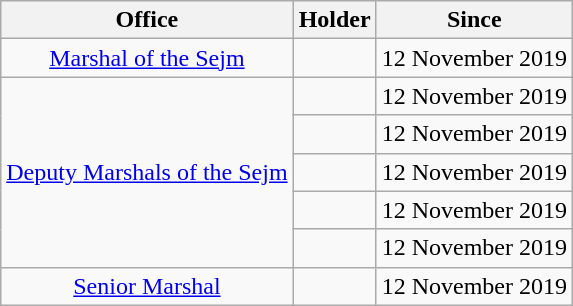<table class="wikitable" width="auto" style="text-align: center">
<tr>
<th>Office</th>
<th>Holder</th>
<th>Since</th>
</tr>
<tr>
<td><a href='#'>Marshal of the Sejm</a></td>
<td></td>
<td>12 November 2019</td>
</tr>
<tr>
<td rowspan="5"><a href='#'>Deputy Marshals of the Sejm</a></td>
<td></td>
<td>12 November 2019</td>
</tr>
<tr>
<td></td>
<td>12 November 2019</td>
</tr>
<tr>
<td></td>
<td>12 November 2019</td>
</tr>
<tr>
<td></td>
<td>12 November 2019</td>
</tr>
<tr>
<td></td>
<td>12 November 2019</td>
</tr>
<tr>
<td><a href='#'>Senior Marshal</a></td>
<td></td>
<td>12 November 2019</td>
</tr>
</table>
